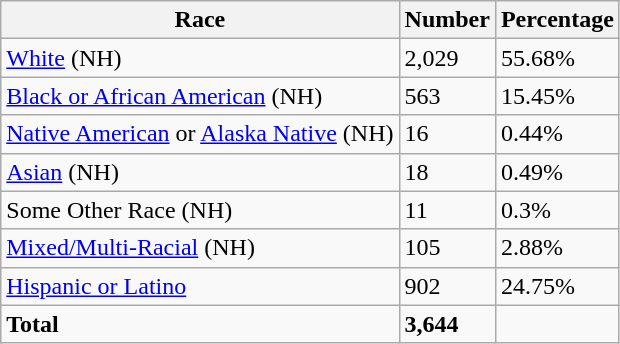<table class="wikitable">
<tr>
<th>Race</th>
<th>Number</th>
<th>Percentage</th>
</tr>
<tr>
<td><a href='#'>White</a> (NH)</td>
<td>2,029</td>
<td>55.68%</td>
</tr>
<tr>
<td><a href='#'>Black or African American</a> (NH)</td>
<td>563</td>
<td>15.45%</td>
</tr>
<tr>
<td><a href='#'>Native American</a> or <a href='#'>Alaska Native</a> (NH)</td>
<td>16</td>
<td>0.44%</td>
</tr>
<tr>
<td><a href='#'>Asian</a> (NH)</td>
<td>18</td>
<td>0.49%</td>
</tr>
<tr>
<td>Some Other Race (NH)</td>
<td>11</td>
<td>0.3%</td>
</tr>
<tr>
<td><a href='#'>Mixed/Multi-Racial</a> (NH)</td>
<td>105</td>
<td>2.88%</td>
</tr>
<tr>
<td><a href='#'>Hispanic or Latino</a></td>
<td>902</td>
<td>24.75%</td>
</tr>
<tr>
<td><strong>Total</strong></td>
<td><strong>3,644</strong></td>
<td></td>
</tr>
</table>
